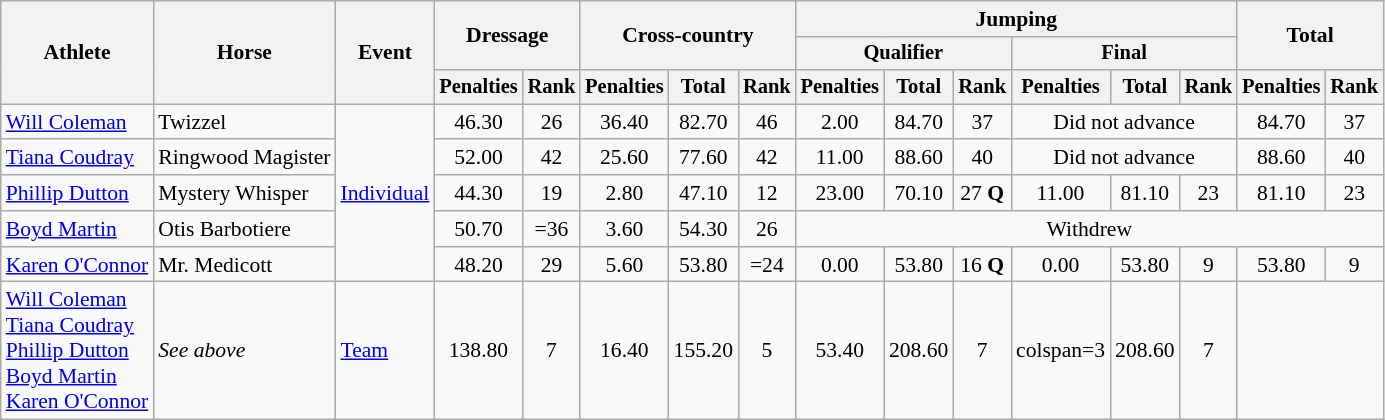<table class=wikitable style=font-size:90%;text-align:center>
<tr>
<th rowspan=3>Athlete</th>
<th rowspan=3>Horse</th>
<th rowspan=3>Event</th>
<th colspan=2 rowspan=2>Dressage</th>
<th colspan=3 rowspan=2>Cross-country</th>
<th colspan=6>Jumping</th>
<th colspan=2 rowspan=2>Total</th>
</tr>
<tr style=font-size:95%>
<th colspan=3>Qualifier</th>
<th colspan=3>Final</th>
</tr>
<tr style=font-size:95%>
<th>Penalties</th>
<th>Rank</th>
<th>Penalties</th>
<th>Total</th>
<th>Rank</th>
<th>Penalties</th>
<th>Total</th>
<th>Rank</th>
<th>Penalties</th>
<th>Total</th>
<th>Rank</th>
<th>Penalties</th>
<th>Rank</th>
</tr>
<tr>
<td align=left><a href='#'>Will Coleman</a></td>
<td align=left>Twizzel</td>
<td align=left rowspan=5><a href='#'>Individual</a></td>
<td>46.30</td>
<td>26</td>
<td>36.40</td>
<td>82.70</td>
<td>46</td>
<td>2.00</td>
<td>84.70</td>
<td>37</td>
<td colspan=3>Did not advance</td>
<td>84.70</td>
<td>37</td>
</tr>
<tr>
<td align=left><a href='#'>Tiana Coudray</a></td>
<td align=left>Ringwood Magister</td>
<td>52.00</td>
<td>42</td>
<td>25.60</td>
<td>77.60</td>
<td>42</td>
<td>11.00</td>
<td>88.60</td>
<td>40</td>
<td colspan=3>Did not advance</td>
<td>88.60</td>
<td>40</td>
</tr>
<tr>
<td align=left><a href='#'>Phillip Dutton</a></td>
<td align=left>Mystery Whisper</td>
<td>44.30</td>
<td>19</td>
<td>2.80</td>
<td>47.10</td>
<td>12</td>
<td>23.00</td>
<td>70.10</td>
<td>27 <strong>Q</strong></td>
<td>11.00</td>
<td>81.10</td>
<td>23</td>
<td>81.10</td>
<td>23</td>
</tr>
<tr>
<td align=left><a href='#'>Boyd Martin</a></td>
<td align=left>Otis Barbotiere</td>
<td>50.70</td>
<td>=36</td>
<td>3.60</td>
<td>54.30</td>
<td>26</td>
<td colspan=8>Withdrew</td>
</tr>
<tr>
<td align=left><a href='#'>Karen O'Connor</a></td>
<td align=left>Mr. Medicott</td>
<td>48.20</td>
<td>29</td>
<td>5.60</td>
<td>53.80</td>
<td>=24</td>
<td>0.00</td>
<td>53.80</td>
<td>16 <strong>Q</strong></td>
<td>0.00</td>
<td>53.80</td>
<td>9</td>
<td>53.80</td>
<td>9</td>
</tr>
<tr>
<td align=left><a href='#'>Will Coleman</a><br><a href='#'>Tiana Coudray</a><br><a href='#'>Phillip Dutton</a><br><a href='#'>Boyd Martin</a><br><a href='#'>Karen O'Connor</a></td>
<td align=left><em>See above</em></td>
<td align=left><a href='#'>Team</a></td>
<td>138.80</td>
<td>7</td>
<td>16.40</td>
<td>155.20</td>
<td>5</td>
<td>53.40</td>
<td>208.60</td>
<td>7</td>
<td>colspan=3 </td>
<td>208.60</td>
<td>7</td>
</tr>
</table>
